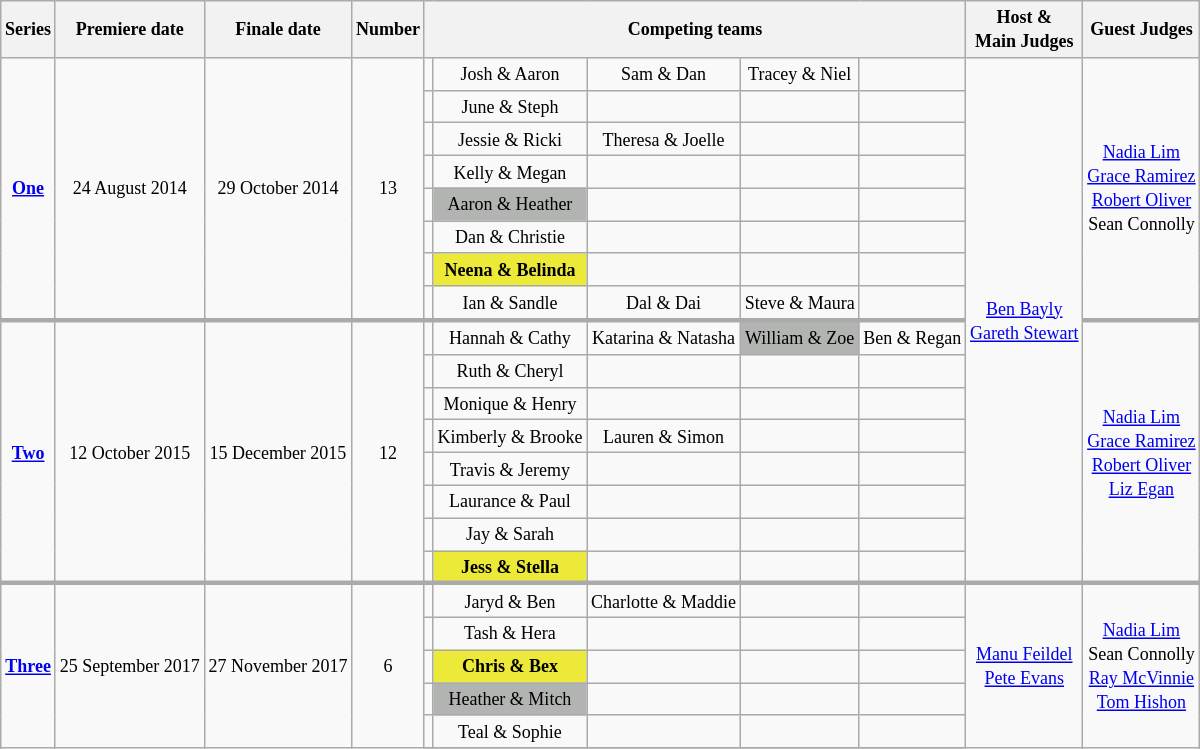<table class="wikitable" style="text-align: center; font-size: 9pt; line-height:16px">
<tr>
<th scope="col">Series</th>
<th scope="col">Premiere date</th>
<th scope="col">Finale date</th>
<th scope="col">Number<br></th>
<th colspan="5" scope="col">Competing teams</th>
<th scope="col">Host &<br>Main Judges</th>
<th scope="col">Guest Judges</th>
</tr>
<tr>
<td rowspan="8" scope="row"><a href='#'><strong>One</strong></a></td>
<td rowspan="8">24 August  2014</td>
<td rowspan="8">29 October 2014</td>
<td rowspan="8">13</td>
<td></td>
<td style="width:10;">Josh & Aaron</td>
<td style="width:10;">Sam & Dan</td>
<td style="width:10;">Tracey & Niel</td>
<td></td>
<td rowspan="16"><a href='#'>Ben Bayly</a><br><a href='#'>Gareth Stewart</a></td>
<td rowspan="8"><a href='#'>Nadia Lim</a><br><a href='#'>Grace Ramirez</a><br><a href='#'>Robert Oliver</a><br>Sean Connolly</td>
</tr>
<tr>
<td></td>
<td>June & Steph</td>
<td></td>
<td></td>
<td></td>
</tr>
<tr>
<td></td>
<td>Jessie & Ricki</td>
<td>Theresa & Joelle</td>
<td></td>
<td></td>
</tr>
<tr>
<td></td>
<td>Kelly & Megan</td>
<td></td>
<td></td>
<td></td>
</tr>
<tr>
<td></td>
<td bgcolor="#B2B4B2">Aaron & Heather</td>
<td></td>
<td></td>
<td></td>
</tr>
<tr>
<td></td>
<td>Dan & Christie</td>
<td></td>
<td></td>
<td></td>
</tr>
<tr>
<td></td>
<td bgcolor="#EDE939"><strong>Neena & Belinda</strong></td>
<td></td>
<td></td>
<td></td>
</tr>
<tr>
<td></td>
<td>Ian & Sandle</td>
<td>Dal & Dai</td>
<td>Steve & Maura</td>
<td></td>
</tr>
<tr style="border-top:3px solid #aaa;" >
<td rowspan="8" scope="row"><a href='#'><strong>Two</strong></a></td>
<td rowspan="8">12 October 2015</td>
<td rowspan="8">15 December 2015</td>
<td rowspan="8">12</td>
<td></td>
<td>Hannah & Cathy</td>
<td>Katarina & Natasha</td>
<td bgcolor="#B2B4B2">William & Zoe</td>
<td>Ben & Regan</td>
<td rowspan="8"><a href='#'>Nadia Lim</a><br><a href='#'>Grace Ramirez</a><br><a href='#'>Robert Oliver</a><br><a href='#'>Liz Egan</a></td>
</tr>
<tr>
<td></td>
<td>Ruth & Cheryl</td>
<td></td>
<td></td>
<td></td>
</tr>
<tr>
<td></td>
<td>Monique & Henry</td>
<td></td>
<td></td>
<td></td>
</tr>
<tr>
<td></td>
<td>Kimberly & Brooke</td>
<td>Lauren & Simon</td>
<td></td>
<td></td>
</tr>
<tr>
<td></td>
<td>Travis & Jeremy</td>
<td></td>
<td></td>
<td></td>
</tr>
<tr>
<td></td>
<td>Laurance & Paul</td>
<td></td>
<td></td>
<td></td>
</tr>
<tr>
<td></td>
<td>Jay & Sarah</td>
<td></td>
<td></td>
<td></td>
</tr>
<tr>
<td></td>
<td bgcolor="#EDE939"><strong>Jess & Stella</strong></td>
<td></td>
<td></td>
<td></td>
</tr>
<tr>
</tr>
<tr style="border-top:3px solid #aaa;" >
<td rowspan="8" scope="row"><a href='#'><strong>Three</strong></a></td>
<td rowspan="8">25 September 2017</td>
<td rowspan="8">27 November 2017</td>
<td rowspan="8">6</td>
<td></td>
<td>Jaryd & Ben</td>
<td>Charlotte & Maddie</td>
<td></td>
<td></td>
<td rowspan="6"><a href='#'>Manu Feildel</a><br><a href='#'>Pete Evans</a></td>
<td rowspan="6"><a href='#'>Nadia Lim</a><br>Sean Connolly<br><a href='#'>Ray McVinnie</a><br><a href='#'>Tom Hishon</a></td>
</tr>
<tr>
<td></td>
<td>Tash & Hera</td>
<td></td>
<td></td>
<td></td>
</tr>
<tr>
<td></td>
<td bgcolor="#EDE939"><strong>Chris & Bex</strong></td>
<td></td>
<td></td>
<td></td>
</tr>
<tr>
<td></td>
<td bgcolor="#B2B4B2">Heather & Mitch</td>
<td></td>
<td></td>
<td></td>
</tr>
<tr>
<td></td>
<td>Teal & Sophie</td>
<td></td>
<td></td>
<td></td>
</tr>
<tr>
</tr>
</table>
